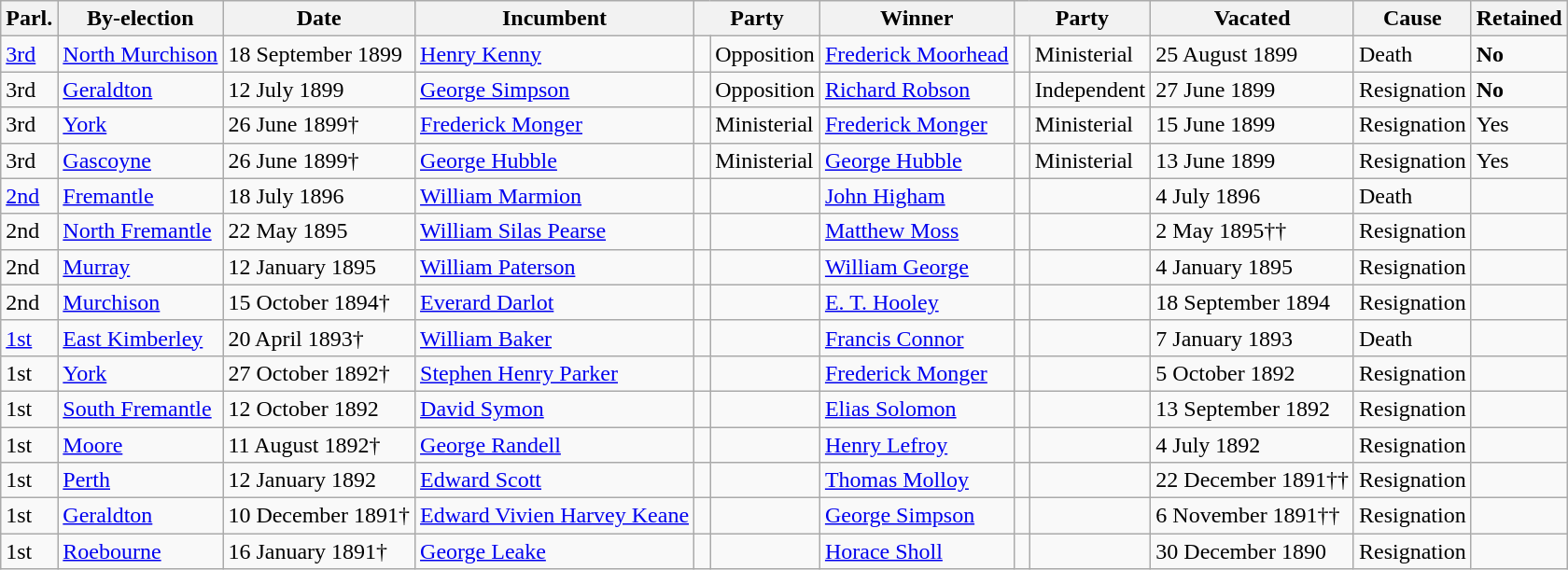<table class="wikitable">
<tr>
<th>Parl.</th>
<th>By-election</th>
<th>Date</th>
<th>Incumbent</th>
<th colspan=2>Party</th>
<th>Winner</th>
<th colspan=2>Party</th>
<th>Vacated</th>
<th>Cause</th>
<th>Retained</th>
</tr>
<tr>
<td><a href='#'>3rd</a></td>
<td><a href='#'>North Murchison</a></td>
<td>18 September 1899</td>
<td><a href='#'>Henry Kenny</a></td>
<td> </td>
<td>Opposition</td>
<td><a href='#'>Frederick Moorhead</a></td>
<td> </td>
<td>Ministerial</td>
<td>25 August 1899</td>
<td>Death</td>
<td><strong>No</strong></td>
</tr>
<tr>
<td>3rd</td>
<td><a href='#'>Geraldton</a></td>
<td>12 July 1899</td>
<td><a href='#'>George Simpson</a></td>
<td> </td>
<td>Opposition</td>
<td><a href='#'>Richard Robson</a></td>
<td> </td>
<td>Independent</td>
<td>27 June 1899</td>
<td>Resignation</td>
<td><strong>No</strong></td>
</tr>
<tr>
<td>3rd</td>
<td><a href='#'>York</a></td>
<td>26 June 1899†</td>
<td><a href='#'>Frederick Monger</a></td>
<td> </td>
<td>Ministerial</td>
<td><a href='#'>Frederick Monger</a></td>
<td> </td>
<td>Ministerial</td>
<td>15 June 1899</td>
<td>Resignation</td>
<td>Yes</td>
</tr>
<tr>
<td>3rd</td>
<td><a href='#'>Gascoyne</a></td>
<td>26 June 1899†</td>
<td><a href='#'>George Hubble</a></td>
<td> </td>
<td>Ministerial</td>
<td><a href='#'>George Hubble</a></td>
<td> </td>
<td>Ministerial</td>
<td>13 June 1899</td>
<td>Resignation</td>
<td>Yes</td>
</tr>
<tr>
<td><a href='#'>2nd</a></td>
<td><a href='#'>Fremantle</a></td>
<td>18 July 1896</td>
<td><a href='#'>William Marmion</a></td>
<td> </td>
<td> </td>
<td><a href='#'>John Higham</a></td>
<td> </td>
<td> </td>
<td>4 July 1896</td>
<td>Death</td>
<td> </td>
</tr>
<tr>
<td>2nd</td>
<td><a href='#'>North Fremantle</a></td>
<td>22 May 1895</td>
<td><a href='#'>William Silas Pearse</a></td>
<td> </td>
<td> </td>
<td><a href='#'>Matthew Moss</a></td>
<td> </td>
<td> </td>
<td>2 May 1895††</td>
<td>Resignation</td>
<td> </td>
</tr>
<tr>
<td>2nd</td>
<td><a href='#'>Murray</a></td>
<td>12 January 1895</td>
<td><a href='#'>William Paterson</a></td>
<td> </td>
<td> </td>
<td><a href='#'>William George</a></td>
<td> </td>
<td> </td>
<td>4 January 1895</td>
<td>Resignation</td>
<td> </td>
</tr>
<tr>
<td>2nd</td>
<td><a href='#'>Murchison</a></td>
<td>15 October 1894†</td>
<td><a href='#'>Everard Darlot</a></td>
<td> </td>
<td> </td>
<td><a href='#'>E. T. Hooley</a></td>
<td> </td>
<td> </td>
<td>18 September 1894</td>
<td>Resignation</td>
<td> </td>
</tr>
<tr>
<td><a href='#'>1st</a></td>
<td><a href='#'>East Kimberley</a></td>
<td>20 April 1893†</td>
<td><a href='#'>William Baker</a></td>
<td> </td>
<td> </td>
<td><a href='#'>Francis Connor</a></td>
<td> </td>
<td> </td>
<td>7 January 1893</td>
<td>Death</td>
<td> </td>
</tr>
<tr>
<td>1st</td>
<td><a href='#'>York</a></td>
<td>27 October 1892†</td>
<td><a href='#'>Stephen Henry Parker</a></td>
<td> </td>
<td> </td>
<td><a href='#'>Frederick Monger</a></td>
<td> </td>
<td> </td>
<td>5 October 1892</td>
<td>Resignation</td>
<td> </td>
</tr>
<tr>
<td>1st</td>
<td><a href='#'>South Fremantle</a></td>
<td>12 October 1892</td>
<td><a href='#'>David Symon</a></td>
<td> </td>
<td> </td>
<td><a href='#'>Elias Solomon</a></td>
<td> </td>
<td> </td>
<td>13 September 1892</td>
<td>Resignation</td>
<td> </td>
</tr>
<tr>
<td>1st</td>
<td><a href='#'>Moore</a></td>
<td>11 August 1892†</td>
<td><a href='#'>George Randell</a></td>
<td> </td>
<td> </td>
<td><a href='#'>Henry Lefroy</a></td>
<td> </td>
<td> </td>
<td>4 July 1892</td>
<td>Resignation</td>
<td> </td>
</tr>
<tr>
<td>1st</td>
<td><a href='#'>Perth</a></td>
<td>12 January 1892</td>
<td><a href='#'>Edward Scott</a></td>
<td> </td>
<td> </td>
<td><a href='#'>Thomas Molloy</a></td>
<td> </td>
<td> </td>
<td>22 December 1891††</td>
<td>Resignation</td>
<td> </td>
</tr>
<tr>
<td>1st</td>
<td><a href='#'>Geraldton</a></td>
<td>10 December 1891†</td>
<td><a href='#'>Edward Vivien Harvey Keane</a></td>
<td> </td>
<td> </td>
<td><a href='#'>George Simpson</a></td>
<td> </td>
<td> </td>
<td>6 November 1891††</td>
<td>Resignation</td>
<td> </td>
</tr>
<tr>
<td>1st</td>
<td><a href='#'>Roebourne</a></td>
<td>16 January 1891†</td>
<td><a href='#'>George Leake</a></td>
<td> </td>
<td> </td>
<td><a href='#'>Horace Sholl</a></td>
<td> </td>
<td> </td>
<td>30 December 1890</td>
<td>Resignation</td>
<td> </td>
</tr>
</table>
